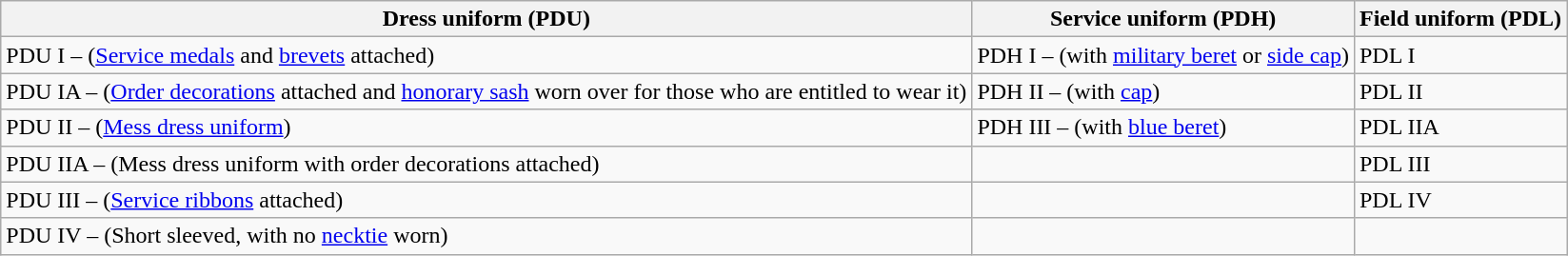<table class="wikitable">
<tr>
<th>Dress uniform (PDU)</th>
<th>Service uniform (PDH)</th>
<th>Field uniform (PDL)</th>
</tr>
<tr>
<td>PDU I – (<a href='#'>Service medals</a> and <a href='#'>brevets</a> attached)</td>
<td>PDH I – (with <a href='#'>military beret</a> or <a href='#'>side cap</a>)</td>
<td>PDL I</td>
</tr>
<tr>
<td>PDU IA – (<a href='#'>Order decorations</a> attached and <a href='#'>honorary sash</a> worn over for those who are entitled to wear it)</td>
<td>PDH II – (with <a href='#'>cap</a>)</td>
<td>PDL II</td>
</tr>
<tr>
<td>PDU II – (<a href='#'>Mess dress uniform</a>)</td>
<td>PDH III – (with <a href='#'>blue beret</a>)</td>
<td>PDL IIA</td>
</tr>
<tr>
<td>PDU IIA – (Mess dress uniform with order decorations attached)</td>
<td></td>
<td>PDL III</td>
</tr>
<tr>
<td>PDU III – (<a href='#'>Service ribbons</a> attached)</td>
<td></td>
<td>PDL IV</td>
</tr>
<tr>
<td>PDU IV – (Short sleeved, with no <a href='#'>necktie</a> worn)</td>
<td></td>
<td></td>
</tr>
</table>
